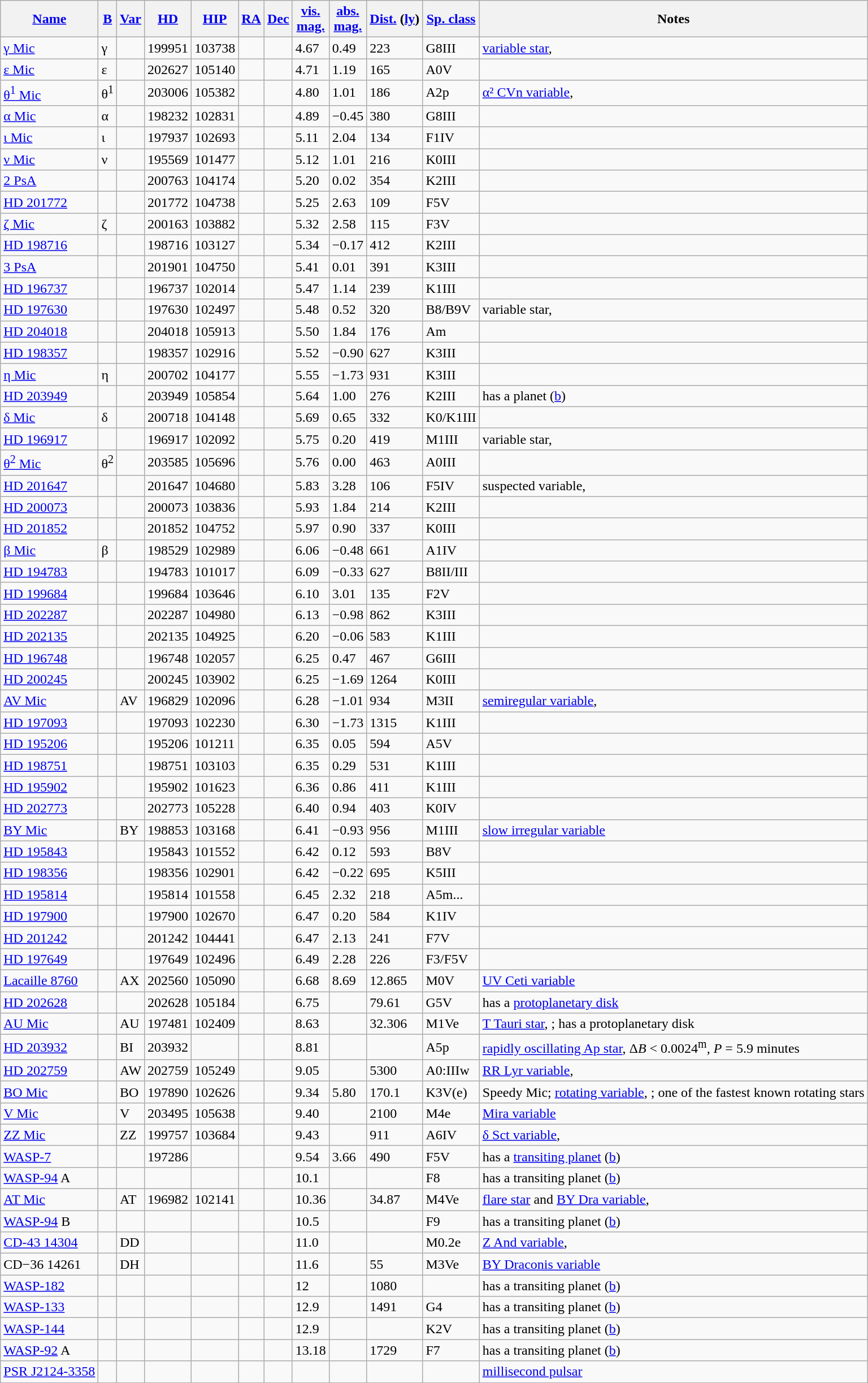<table class="wikitable sortable sticky-header">
<tr>
<th><a href='#'>Name</a></th>
<th><a href='#'>B</a></th>
<th><a href='#'>Var</a></th>
<th><a href='#'>HD</a></th>
<th><a href='#'>HIP</a></th>
<th><a href='#'>RA</a></th>
<th><a href='#'>Dec</a></th>
<th><a href='#'>vis.<br>mag.</a></th>
<th><a href='#'>abs.<br>mag.</a></th>
<th><a href='#'>Dist.</a> (<a href='#'>ly</a>)</th>
<th><a href='#'>Sp. class</a></th>
<th>Notes</th>
</tr>
<tr>
<td><a href='#'>γ Mic</a></td>
<td>γ</td>
<td></td>
<td>199951</td>
<td>103738</td>
<td></td>
<td></td>
<td>4.67</td>
<td>0.49</td>
<td>223</td>
<td>G8III</td>
<td><a href='#'>variable star</a>, </td>
</tr>
<tr>
<td><a href='#'>ε Mic</a></td>
<td>ε</td>
<td></td>
<td>202627</td>
<td>105140</td>
<td></td>
<td></td>
<td>4.71</td>
<td>1.19</td>
<td>165</td>
<td>A0V</td>
<td></td>
</tr>
<tr>
<td><a href='#'>θ<sup>1</sup> Mic</a></td>
<td>θ<sup>1</sup></td>
<td></td>
<td>203006</td>
<td>105382</td>
<td></td>
<td></td>
<td>4.80</td>
<td>1.01</td>
<td>186</td>
<td>A2p</td>
<td style="text-align:left;"><a href='#'>α² CVn variable</a>, </td>
</tr>
<tr>
<td><a href='#'>α Mic</a></td>
<td>α</td>
<td></td>
<td>198232</td>
<td>102831</td>
<td></td>
<td></td>
<td>4.89</td>
<td>−0.45</td>
<td>380</td>
<td>G8III</td>
<td></td>
</tr>
<tr>
<td><a href='#'>ι Mic</a></td>
<td>ι</td>
<td></td>
<td>197937</td>
<td>102693</td>
<td></td>
<td></td>
<td>5.11</td>
<td>2.04</td>
<td>134</td>
<td>F1IV</td>
<td></td>
</tr>
<tr>
<td><a href='#'>ν Mic</a></td>
<td>ν</td>
<td></td>
<td>195569</td>
<td>101477</td>
<td></td>
<td></td>
<td>5.12</td>
<td>1.01</td>
<td>216</td>
<td>K0III</td>
<td></td>
</tr>
<tr>
<td><a href='#'>2 PsA</a></td>
<td></td>
<td></td>
<td>200763</td>
<td>104174</td>
<td></td>
<td></td>
<td>5.20</td>
<td>0.02</td>
<td>354</td>
<td>K2III</td>
<td></td>
</tr>
<tr>
<td><a href='#'>HD 201772</a></td>
<td></td>
<td></td>
<td>201772</td>
<td>104738</td>
<td></td>
<td></td>
<td>5.25</td>
<td>2.63</td>
<td>109</td>
<td>F5V</td>
<td></td>
</tr>
<tr>
<td><a href='#'>ζ Mic</a></td>
<td>ζ</td>
<td></td>
<td>200163</td>
<td>103882</td>
<td></td>
<td></td>
<td>5.32</td>
<td>2.58</td>
<td>115</td>
<td>F3V</td>
<td></td>
</tr>
<tr>
<td><a href='#'>HD 198716</a></td>
<td></td>
<td></td>
<td>198716</td>
<td>103127</td>
<td></td>
<td></td>
<td>5.34</td>
<td>−0.17</td>
<td>412</td>
<td>K2III</td>
<td></td>
</tr>
<tr>
<td><a href='#'>3 PsA</a></td>
<td></td>
<td></td>
<td>201901</td>
<td>104750</td>
<td></td>
<td></td>
<td>5.41</td>
<td>0.01</td>
<td>391</td>
<td>K3III</td>
<td></td>
</tr>
<tr>
<td><a href='#'>HD 196737</a></td>
<td></td>
<td></td>
<td>196737</td>
<td>102014</td>
<td></td>
<td></td>
<td>5.47</td>
<td>1.14</td>
<td>239</td>
<td>K1III</td>
<td></td>
</tr>
<tr>
<td><a href='#'>HD 197630</a></td>
<td></td>
<td></td>
<td>197630</td>
<td>102497</td>
<td></td>
<td></td>
<td>5.48</td>
<td>0.52</td>
<td>320</td>
<td>B8/B9V</td>
<td>variable star, </td>
</tr>
<tr>
<td><a href='#'>HD 204018</a></td>
<td></td>
<td></td>
<td>204018</td>
<td>105913</td>
<td></td>
<td></td>
<td>5.50</td>
<td>1.84</td>
<td>176</td>
<td>Am</td>
<td></td>
</tr>
<tr>
<td><a href='#'>HD 198357</a></td>
<td></td>
<td></td>
<td>198357</td>
<td>102916</td>
<td></td>
<td></td>
<td>5.52</td>
<td>−0.90</td>
<td>627</td>
<td>K3III</td>
<td></td>
</tr>
<tr>
<td><a href='#'>η Mic</a></td>
<td>η</td>
<td></td>
<td>200702</td>
<td>104177</td>
<td></td>
<td></td>
<td>5.55</td>
<td>−1.73</td>
<td>931</td>
<td>K3III</td>
<td></td>
</tr>
<tr>
<td><a href='#'>HD 203949</a></td>
<td></td>
<td></td>
<td>203949</td>
<td>105854</td>
<td></td>
<td></td>
<td>5.64</td>
<td>1.00</td>
<td>276</td>
<td>K2III</td>
<td>has a planet (<a href='#'>b</a>)</td>
</tr>
<tr>
<td><a href='#'>δ Mic</a></td>
<td>δ</td>
<td></td>
<td>200718</td>
<td>104148</td>
<td></td>
<td></td>
<td>5.69</td>
<td>0.65</td>
<td>332</td>
<td>K0/K1III</td>
<td></td>
</tr>
<tr>
<td><a href='#'>HD 196917</a></td>
<td></td>
<td></td>
<td>196917</td>
<td>102092</td>
<td></td>
<td></td>
<td>5.75</td>
<td>0.20</td>
<td>419</td>
<td>M1III</td>
<td>variable star, </td>
</tr>
<tr>
<td><a href='#'>θ<sup>2</sup> Mic</a></td>
<td>θ<sup>2</sup></td>
<td></td>
<td>203585</td>
<td>105696</td>
<td></td>
<td></td>
<td>5.76</td>
<td>0.00</td>
<td>463</td>
<td>A0III</td>
<td></td>
</tr>
<tr>
<td><a href='#'>HD 201647</a></td>
<td></td>
<td></td>
<td>201647</td>
<td>104680</td>
<td></td>
<td></td>
<td>5.83</td>
<td>3.28</td>
<td>106</td>
<td>F5IV</td>
<td>suspected variable, </td>
</tr>
<tr>
<td><a href='#'>HD 200073</a></td>
<td></td>
<td></td>
<td>200073</td>
<td>103836</td>
<td></td>
<td></td>
<td>5.93</td>
<td>1.84</td>
<td>214</td>
<td>K2III</td>
<td></td>
</tr>
<tr>
<td><a href='#'>HD 201852</a></td>
<td></td>
<td></td>
<td>201852</td>
<td>104752</td>
<td></td>
<td></td>
<td>5.97</td>
<td>0.90</td>
<td>337</td>
<td>K0III</td>
<td></td>
</tr>
<tr>
<td><a href='#'>β Mic</a></td>
<td>β</td>
<td></td>
<td>198529</td>
<td>102989</td>
<td></td>
<td></td>
<td>6.06</td>
<td>−0.48</td>
<td>661</td>
<td>A1IV</td>
<td></td>
</tr>
<tr>
<td><a href='#'>HD 194783</a></td>
<td></td>
<td></td>
<td>194783</td>
<td>101017</td>
<td></td>
<td></td>
<td>6.09</td>
<td>−0.33</td>
<td>627</td>
<td>B8II/III</td>
<td></td>
</tr>
<tr>
<td><a href='#'>HD 199684</a></td>
<td></td>
<td></td>
<td>199684</td>
<td>103646</td>
<td></td>
<td></td>
<td>6.10</td>
<td>3.01</td>
<td>135</td>
<td>F2V</td>
<td></td>
</tr>
<tr>
<td><a href='#'>HD 202287</a></td>
<td></td>
<td></td>
<td>202287</td>
<td>104980</td>
<td></td>
<td></td>
<td>6.13</td>
<td>−0.98</td>
<td>862</td>
<td>K3III</td>
<td></td>
</tr>
<tr>
<td><a href='#'>HD 202135</a></td>
<td></td>
<td></td>
<td>202135</td>
<td>104925</td>
<td></td>
<td></td>
<td>6.20</td>
<td>−0.06</td>
<td>583</td>
<td>K1III</td>
<td></td>
</tr>
<tr>
<td><a href='#'>HD 196748</a></td>
<td></td>
<td></td>
<td>196748</td>
<td>102057</td>
<td></td>
<td></td>
<td>6.25</td>
<td>0.47</td>
<td>467</td>
<td>G6III</td>
<td></td>
</tr>
<tr>
<td><a href='#'>HD 200245</a></td>
<td></td>
<td></td>
<td>200245</td>
<td>103902</td>
<td></td>
<td></td>
<td>6.25</td>
<td>−1.69</td>
<td>1264</td>
<td>K0III</td>
<td></td>
</tr>
<tr>
<td><a href='#'>AV Mic</a></td>
<td></td>
<td>AV</td>
<td>196829</td>
<td>102096</td>
<td></td>
<td></td>
<td>6.28</td>
<td>−1.01</td>
<td>934</td>
<td>M3II</td>
<td><a href='#'>semiregular variable</a>, </td>
</tr>
<tr>
<td><a href='#'>HD 197093</a></td>
<td></td>
<td></td>
<td>197093</td>
<td>102230</td>
<td></td>
<td></td>
<td>6.30</td>
<td>−1.73</td>
<td>1315</td>
<td>K1III</td>
<td></td>
</tr>
<tr>
<td><a href='#'>HD 195206</a></td>
<td></td>
<td></td>
<td>195206</td>
<td>101211</td>
<td></td>
<td></td>
<td>6.35</td>
<td>0.05</td>
<td>594</td>
<td>A5V</td>
<td></td>
</tr>
<tr>
<td><a href='#'>HD 198751</a></td>
<td></td>
<td></td>
<td>198751</td>
<td>103103</td>
<td></td>
<td></td>
<td>6.35</td>
<td>0.29</td>
<td>531</td>
<td>K1III</td>
<td></td>
</tr>
<tr>
<td><a href='#'>HD 195902</a></td>
<td></td>
<td></td>
<td>195902</td>
<td>101623</td>
<td></td>
<td></td>
<td>6.36</td>
<td>0.86</td>
<td>411</td>
<td>K1III</td>
<td></td>
</tr>
<tr>
<td><a href='#'>HD 202773</a></td>
<td></td>
<td></td>
<td>202773</td>
<td>105228</td>
<td></td>
<td></td>
<td>6.40</td>
<td>0.94</td>
<td>403</td>
<td>K0IV</td>
<td></td>
</tr>
<tr>
<td><a href='#'>BY Mic</a></td>
<td></td>
<td>BY</td>
<td>198853</td>
<td>103168</td>
<td></td>
<td></td>
<td>6.41</td>
<td>−0.93</td>
<td>956</td>
<td>M1III</td>
<td><a href='#'>slow irregular variable</a></td>
</tr>
<tr>
<td><a href='#'>HD 195843</a></td>
<td></td>
<td></td>
<td>195843</td>
<td>101552</td>
<td></td>
<td></td>
<td>6.42</td>
<td>0.12</td>
<td>593</td>
<td>B8V</td>
<td></td>
</tr>
<tr>
<td><a href='#'>HD 198356</a></td>
<td></td>
<td></td>
<td>198356</td>
<td>102901</td>
<td></td>
<td></td>
<td>6.42</td>
<td>−0.22</td>
<td>695</td>
<td>K5III</td>
<td></td>
</tr>
<tr>
<td><a href='#'>HD 195814</a></td>
<td></td>
<td></td>
<td>195814</td>
<td>101558</td>
<td></td>
<td></td>
<td>6.45</td>
<td>2.32</td>
<td>218</td>
<td>A5m...</td>
<td></td>
</tr>
<tr>
<td><a href='#'>HD 197900</a></td>
<td></td>
<td></td>
<td>197900</td>
<td>102670</td>
<td></td>
<td></td>
<td>6.47</td>
<td>0.20</td>
<td>584</td>
<td>K1IV</td>
<td></td>
</tr>
<tr>
<td><a href='#'>HD 201242</a></td>
<td></td>
<td></td>
<td>201242</td>
<td>104441</td>
<td></td>
<td></td>
<td>6.47</td>
<td>2.13</td>
<td>241</td>
<td>F7V</td>
<td></td>
</tr>
<tr>
<td><a href='#'>HD 197649</a></td>
<td></td>
<td></td>
<td>197649</td>
<td>102496</td>
<td></td>
<td></td>
<td>6.49</td>
<td>2.28</td>
<td>226</td>
<td>F3/F5V</td>
<td></td>
</tr>
<tr>
<td><a href='#'>Lacaille 8760</a></td>
<td></td>
<td>AX</td>
<td>202560</td>
<td>105090</td>
<td></td>
<td></td>
<td>6.68</td>
<td>8.69</td>
<td>12.865</td>
<td>M0V</td>
<td style="text-align:left;"><a href='#'>UV Ceti variable</a></td>
</tr>
<tr>
<td><a href='#'>HD 202628</a></td>
<td></td>
<td></td>
<td>202628</td>
<td>105184</td>
<td></td>
<td></td>
<td>6.75</td>
<td></td>
<td>79.61</td>
<td>G5V</td>
<td>has a <a href='#'>protoplanetary disk</a></td>
</tr>
<tr>
<td><a href='#'>AU Mic</a></td>
<td></td>
<td>AU</td>
<td>197481</td>
<td>102409</td>
<td></td>
<td></td>
<td>8.63</td>
<td></td>
<td>32.306</td>
<td>M1Ve</td>
<td style="text-align:left;"><a href='#'>T Tauri star</a>, ; has a protoplanetary disk</td>
</tr>
<tr>
<td><a href='#'>HD 203932</a></td>
<td></td>
<td>BI</td>
<td>203932</td>
<td></td>
<td></td>
<td></td>
<td>8.81</td>
<td></td>
<td></td>
<td>A5p</td>
<td><a href='#'>rapidly oscillating Ap star</a>, Δ<em>B</em> < 0.0024<sup>m</sup>, <em>P</em> = 5.9 minutes</td>
</tr>
<tr>
<td><a href='#'>HD 202759</a></td>
<td></td>
<td>AW</td>
<td>202759</td>
<td>105249</td>
<td></td>
<td></td>
<td>9.05</td>
<td></td>
<td>5300</td>
<td>A0:IIIw</td>
<td><a href='#'>RR Lyr variable</a>, </td>
</tr>
<tr>
<td><a href='#'>BO Mic</a></td>
<td></td>
<td>BO</td>
<td>197890</td>
<td>102626</td>
<td></td>
<td></td>
<td>9.34</td>
<td>5.80</td>
<td>170.1</td>
<td>K3V(e)</td>
<td style=>Speedy Mic; <a href='#'>rotating variable</a>, ; one of the fastest known rotating stars</td>
</tr>
<tr>
<td><a href='#'>V Mic</a></td>
<td></td>
<td>V</td>
<td>203495</td>
<td>105638</td>
<td></td>
<td></td>
<td>9.40</td>
<td></td>
<td>2100</td>
<td>M4e</td>
<td><a href='#'>Mira variable</a></td>
</tr>
<tr>
<td><a href='#'>ZZ Mic</a></td>
<td></td>
<td>ZZ</td>
<td>199757</td>
<td>103684</td>
<td></td>
<td></td>
<td>9.43</td>
<td></td>
<td>911</td>
<td>A6IV</td>
<td><a href='#'>δ Sct variable</a>, </td>
</tr>
<tr>
<td><a href='#'>WASP-7</a></td>
<td></td>
<td></td>
<td>197286</td>
<td></td>
<td></td>
<td></td>
<td>9.54</td>
<td>3.66</td>
<td>490</td>
<td>F5V</td>
<td style=>has a <a href='#'>transiting planet</a> (<a href='#'>b</a>)</td>
</tr>
<tr>
<td><a href='#'>WASP-94</a> A</td>
<td></td>
<td></td>
<td></td>
<td></td>
<td></td>
<td></td>
<td>10.1</td>
<td></td>
<td></td>
<td>F8</td>
<td style=>has a transiting planet (<a href='#'>b</a>)</td>
</tr>
<tr>
<td><a href='#'>AT Mic</a></td>
<td></td>
<td>AT</td>
<td>196982</td>
<td>102141</td>
<td></td>
<td></td>
<td>10.36</td>
<td></td>
<td>34.87</td>
<td>M4Ve</td>
<td><a href='#'>flare star</a> and <a href='#'>BY Dra variable</a>, </td>
</tr>
<tr>
<td><a href='#'>WASP-94</a> B</td>
<td></td>
<td></td>
<td></td>
<td></td>
<td></td>
<td></td>
<td>10.5</td>
<td></td>
<td></td>
<td>F9</td>
<td style=>has a transiting planet (<a href='#'>b</a>)</td>
</tr>
<tr>
<td><a href='#'>CD-43 14304</a></td>
<td></td>
<td>DD</td>
<td></td>
<td></td>
<td></td>
<td></td>
<td>11.0</td>
<td></td>
<td></td>
<td>M0.2e</td>
<td><a href='#'>Z And variable</a>, </td>
</tr>
<tr>
<td>CD−36 14261</td>
<td></td>
<td>DH</td>
<td></td>
<td></td>
<td></td>
<td></td>
<td>11.6</td>
<td></td>
<td>55</td>
<td>M3Ve</td>
<td><a href='#'>BY Draconis variable</a></td>
</tr>
<tr>
<td><a href='#'>WASP-182</a></td>
<td></td>
<td></td>
<td></td>
<td></td>
<td></td>
<td></td>
<td>12</td>
<td></td>
<td>1080</td>
<td></td>
<td style=>has a transiting planet (<a href='#'>b</a>)</td>
</tr>
<tr>
<td><a href='#'>WASP-133</a></td>
<td></td>
<td></td>
<td></td>
<td></td>
<td></td>
<td></td>
<td>12.9</td>
<td></td>
<td>1491</td>
<td>G4</td>
<td style=>has a transiting planet (<a href='#'>b</a>)</td>
</tr>
<tr>
<td><a href='#'>WASP-144</a></td>
<td></td>
<td></td>
<td></td>
<td></td>
<td></td>
<td></td>
<td>12.9</td>
<td></td>
<td></td>
<td>K2V</td>
<td style=>has a transiting planet (<a href='#'>b</a>)</td>
</tr>
<tr>
<td><a href='#'>WASP-92</a> A</td>
<td></td>
<td></td>
<td></td>
<td></td>
<td></td>
<td></td>
<td>13.18</td>
<td></td>
<td>1729</td>
<td>F7</td>
<td style=>has a transiting planet (<a href='#'>b</a>)</td>
</tr>
<tr>
<td><a href='#'>PSR J2124-3358</a></td>
<td></td>
<td></td>
<td></td>
<td></td>
<td></td>
<td></td>
<td></td>
<td></td>
<td></td>
<td></td>
<td><a href='#'>millisecond pulsar</a><br></td>
</tr>
</table>
